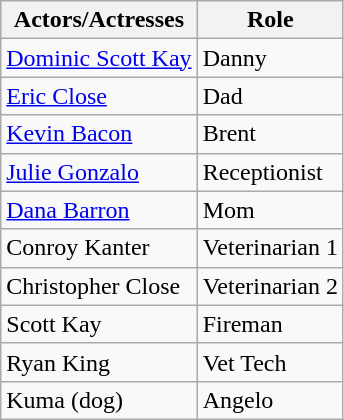<table class="wikitable">
<tr>
<th>Actors/Actresses</th>
<th>Role</th>
</tr>
<tr>
<td><a href='#'>Dominic Scott Kay</a></td>
<td>Danny</td>
</tr>
<tr>
<td><a href='#'>Eric Close</a></td>
<td>Dad</td>
</tr>
<tr>
<td><a href='#'>Kevin Bacon</a></td>
<td>Brent</td>
</tr>
<tr>
<td><a href='#'>Julie Gonzalo</a></td>
<td>Receptionist</td>
</tr>
<tr>
<td><a href='#'>Dana Barron</a></td>
<td>Mom</td>
</tr>
<tr>
<td>Conroy Kanter</td>
<td>Veterinarian 1</td>
</tr>
<tr>
<td>Christopher Close</td>
<td>Veterinarian 2</td>
</tr>
<tr>
<td>Scott Kay</td>
<td>Fireman</td>
</tr>
<tr>
<td>Ryan King</td>
<td>Vet Tech</td>
</tr>
<tr>
<td>Kuma (dog)</td>
<td>Angelo</td>
</tr>
</table>
